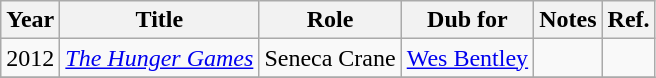<table class="wikitable">
<tr>
<th>Year</th>
<th>Title</th>
<th>Role</th>
<th>Dub for</th>
<th>Notes</th>
<th>Ref.</th>
</tr>
<tr>
<td>2012</td>
<td><em><a href='#'>The Hunger Games</a></em></td>
<td>Seneca Crane</td>
<td><a href='#'>Wes Bentley</a></td>
<td></td>
<td></td>
</tr>
<tr>
</tr>
</table>
